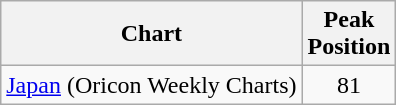<table class="wikitable sortable">
<tr>
<th align="left">Chart</th>
<th align="center">Peak<br>Position</th>
</tr>
<tr>
<td><a href='#'>Japan</a> (Oricon Weekly Charts)</td>
<td align="center">81</td>
</tr>
</table>
